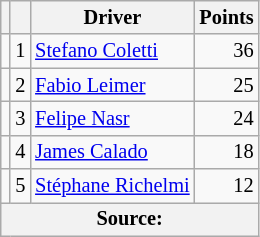<table class="wikitable" style="font-size: 85%;">
<tr>
<th></th>
<th scope="col"></th>
<th scope="col">Driver</th>
<th scope="col">Points</th>
</tr>
<tr>
<td></td>
<td align="center">1</td>
<td> <a href='#'>Stefano Coletti</a></td>
<td align="right">36</td>
</tr>
<tr>
<td></td>
<td align="center">2</td>
<td> <a href='#'>Fabio Leimer</a></td>
<td align="right">25</td>
</tr>
<tr>
<td></td>
<td align="center">3</td>
<td> <a href='#'>Felipe Nasr</a></td>
<td align="right">24</td>
</tr>
<tr>
<td></td>
<td align="center">4</td>
<td> <a href='#'>James Calado</a></td>
<td align="right">18</td>
</tr>
<tr>
<td></td>
<td align="center">5</td>
<td> <a href='#'>Stéphane Richelmi</a></td>
<td align="right">12</td>
</tr>
<tr>
<th colspan="4">Source:</th>
</tr>
</table>
